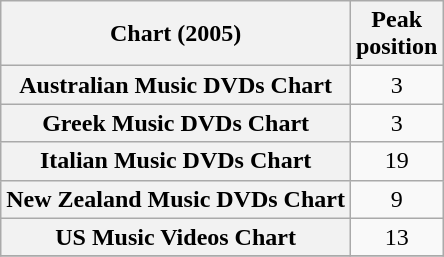<table class="wikitable plainrowheaders sortable" style="text-align:center;" border="1">
<tr>
<th scope="col">Chart (2005)</th>
<th scope="col">Peak<br>position</th>
</tr>
<tr>
<th scope="row">Australian Music DVDs Chart</th>
<td>3</td>
</tr>
<tr>
<th scope="row">Greek Music DVDs Chart</th>
<td>3</td>
</tr>
<tr>
<th scope="row">Italian Music DVDs Chart</th>
<td>19</td>
</tr>
<tr>
<th scope="row">New Zealand Music DVDs Chart</th>
<td>9</td>
</tr>
<tr>
<th scope="row">US Music Videos Chart</th>
<td>13</td>
</tr>
<tr>
</tr>
</table>
